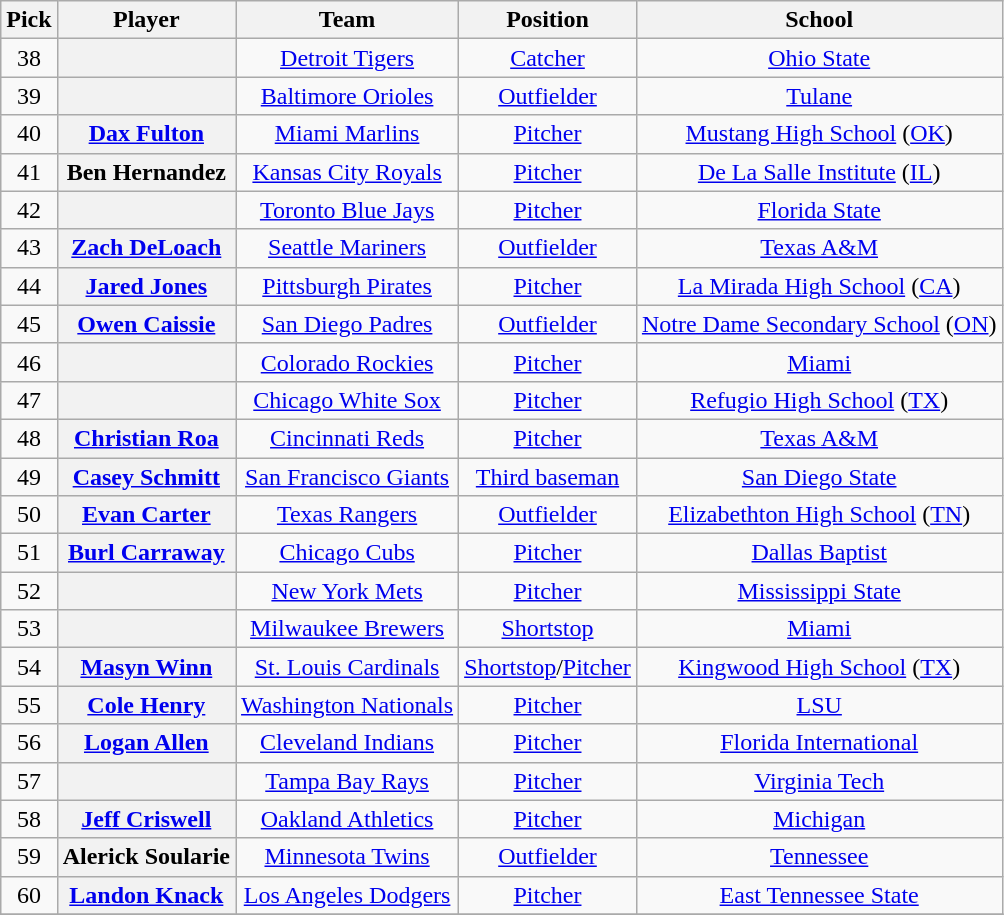<table class="wikitable sortable plainrowheaders" style="text-align:center; width=74%">
<tr>
<th scope="col">Pick</th>
<th scope="col">Player</th>
<th scope="col">Team</th>
<th scope="col">Position</th>
<th scope="col">School</th>
</tr>
<tr>
<td>38</td>
<th scope="row" style="text-align:center"></th>
<td><a href='#'>Detroit Tigers</a></td>
<td><a href='#'>Catcher</a></td>
<td><a href='#'>Ohio State</a></td>
</tr>
<tr>
<td>39</td>
<th scope="row" style="text-align:center"></th>
<td><a href='#'>Baltimore Orioles</a></td>
<td><a href='#'>Outfielder</a></td>
<td><a href='#'>Tulane</a></td>
</tr>
<tr>
<td>40</td>
<th scope="row" style="text-align:center"><a href='#'>Dax Fulton</a></th>
<td><a href='#'>Miami Marlins</a></td>
<td><a href='#'>Pitcher</a></td>
<td><a href='#'>Mustang High School</a> (<a href='#'>OK</a>)</td>
</tr>
<tr>
<td>41</td>
<th scope="row" style="text-align:center">Ben Hernandez</th>
<td><a href='#'>Kansas City Royals</a></td>
<td><a href='#'>Pitcher</a></td>
<td><a href='#'>De La Salle Institute</a> (<a href='#'>IL</a>)</td>
</tr>
<tr>
<td>42</td>
<th scope="row" style="text-align:center"></th>
<td><a href='#'>Toronto Blue Jays</a></td>
<td><a href='#'>Pitcher</a></td>
<td><a href='#'>Florida State</a></td>
</tr>
<tr>
<td>43</td>
<th scope="row" style="text-align:center"><a href='#'>Zach DeLoach</a></th>
<td><a href='#'>Seattle Mariners</a></td>
<td><a href='#'>Outfielder</a></td>
<td><a href='#'>Texas A&M</a></td>
</tr>
<tr>
<td>44</td>
<th scope="row" style="text-align:center"><a href='#'>Jared Jones</a></th>
<td><a href='#'>Pittsburgh Pirates</a></td>
<td><a href='#'>Pitcher</a></td>
<td><a href='#'>La Mirada High School</a> (<a href='#'>CA</a>)</td>
</tr>
<tr>
<td>45</td>
<th scope="row" style="text-align:center"><a href='#'>Owen Caissie</a></th>
<td><a href='#'>San Diego Padres</a></td>
<td><a href='#'>Outfielder</a></td>
<td><a href='#'>Notre Dame Secondary School</a> (<a href='#'>ON</a>)</td>
</tr>
<tr>
<td>46</td>
<th scope="row" style="text-align:center"></th>
<td><a href='#'>Colorado Rockies</a></td>
<td><a href='#'>Pitcher</a></td>
<td><a href='#'>Miami</a></td>
</tr>
<tr>
<td>47</td>
<th scope="row" style="text-align:center"></th>
<td><a href='#'>Chicago White Sox</a></td>
<td><a href='#'>Pitcher</a></td>
<td><a href='#'>Refugio High School</a> (<a href='#'>TX</a>)</td>
</tr>
<tr>
<td>48</td>
<th scope="row" style="text-align:center"><a href='#'>Christian Roa</a></th>
<td><a href='#'>Cincinnati Reds</a></td>
<td><a href='#'>Pitcher</a></td>
<td><a href='#'>Texas A&M</a></td>
</tr>
<tr>
<td>49</td>
<th scope="row" style="text-align:center"><a href='#'>Casey Schmitt</a></th>
<td><a href='#'>San Francisco Giants</a></td>
<td><a href='#'>Third baseman</a></td>
<td><a href='#'>San Diego State</a></td>
</tr>
<tr>
<td>50</td>
<th scope="row" style="text-align:center"><a href='#'>Evan Carter</a></th>
<td><a href='#'>Texas Rangers</a></td>
<td><a href='#'>Outfielder</a></td>
<td><a href='#'>Elizabethton High School</a> (<a href='#'>TN</a>)</td>
</tr>
<tr>
<td>51</td>
<th scope="row" style="text-align:center"><a href='#'>Burl Carraway</a></th>
<td><a href='#'>Chicago Cubs</a></td>
<td><a href='#'>Pitcher</a></td>
<td><a href='#'>Dallas Baptist</a></td>
</tr>
<tr>
<td>52</td>
<th scope="row" style="text-align:center"></th>
<td><a href='#'>New York Mets</a></td>
<td><a href='#'>Pitcher</a></td>
<td><a href='#'>Mississippi State</a></td>
</tr>
<tr>
<td>53</td>
<th scope="row" style="text-align:center"></th>
<td><a href='#'>Milwaukee Brewers</a></td>
<td><a href='#'>Shortstop</a></td>
<td><a href='#'>Miami</a></td>
</tr>
<tr>
<td>54</td>
<th scope="row" style="text-align:center"><a href='#'>Masyn Winn</a></th>
<td><a href='#'>St. Louis Cardinals</a></td>
<td><a href='#'>Shortstop</a>/<a href='#'>Pitcher</a></td>
<td><a href='#'>Kingwood High School</a> (<a href='#'>TX</a>)</td>
</tr>
<tr>
<td>55</td>
<th scope="row" style="text-align:center"><a href='#'>Cole Henry</a></th>
<td><a href='#'>Washington Nationals</a></td>
<td><a href='#'>Pitcher</a></td>
<td><a href='#'>LSU</a></td>
</tr>
<tr>
<td>56</td>
<th scope="row" style="text-align:center"><a href='#'>Logan Allen</a></th>
<td><a href='#'>Cleveland Indians</a></td>
<td><a href='#'>Pitcher</a></td>
<td><a href='#'>Florida International</a></td>
</tr>
<tr>
<td>57</td>
<th scope="row" style="text-align:center"></th>
<td><a href='#'>Tampa Bay Rays</a></td>
<td><a href='#'>Pitcher</a></td>
<td><a href='#'>Virginia Tech</a></td>
</tr>
<tr>
<td>58</td>
<th scope="row" style="text-align:center"><a href='#'>Jeff Criswell</a></th>
<td><a href='#'>Oakland Athletics</a></td>
<td><a href='#'>Pitcher</a></td>
<td><a href='#'>Michigan</a></td>
</tr>
<tr>
<td>59</td>
<th scope="row" style="text-align:center">Alerick Soularie</th>
<td><a href='#'>Minnesota Twins</a></td>
<td><a href='#'>Outfielder</a></td>
<td><a href='#'>Tennessee</a></td>
</tr>
<tr>
<td>60</td>
<th scope="row" style="text-align:center"><a href='#'>Landon Knack</a></th>
<td><a href='#'>Los Angeles Dodgers</a></td>
<td><a href='#'>Pitcher</a></td>
<td><a href='#'>East Tennessee State</a></td>
</tr>
<tr>
</tr>
</table>
